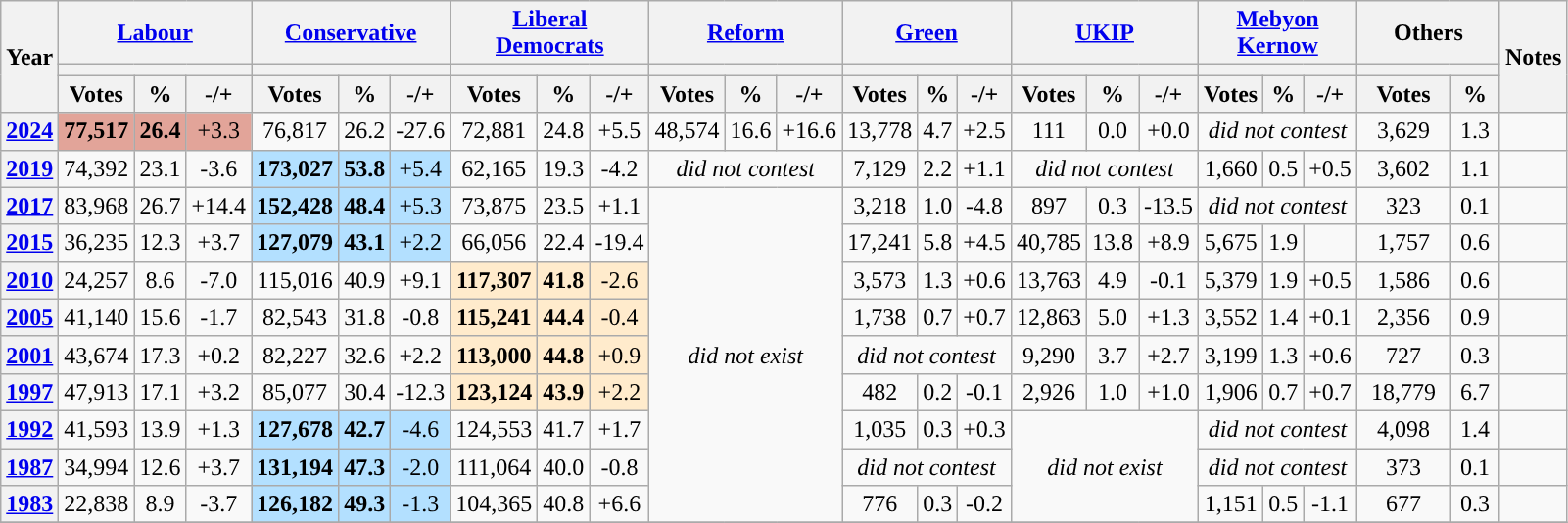<table class=wikitable style=text-align:center>
<tr>
<th rowspan=3>Year</th>
<th width="90" colspan="3"><a href='#'>Labour</a></th>
<th width="90" colspan="3"><a href='#'>Conservative</a></th>
<th width="90" colspan="3"><a href='#'>Liberal Democrats</a></th>
<th width="90" colspan="3"><a href='#'>Reform</a></th>
<th width="90" colspan="3"><a href='#'>Green</a></th>
<th width="90" colspan="3"><a href='#'>UKIP</a></th>
<th width="90" colspan="3"><a href='#'>Mebyon Kernow</a></th>
<th width="90" colspan="2">Others</th>
<th rowspan="3">Notes</th>
</tr>
<tr>
<th colspan="3" style="background-color: "></th>
<th colspan="3" style="background-color: "></th>
<th colspan="3" style="background-color: "></th>
<th colspan="3" style="background-color: "></th>
<th colspan="3" style="background-color: "></th>
<th colspan="3" style="background-color: "></th>
<th colspan="3" style="background-color: "></th>
<th colspan="2" style="background-color: "></th>
</tr>
<tr>
<th>Votes</th>
<th>%</th>
<th>-/+</th>
<th>Votes</th>
<th>%</th>
<th>-/+</th>
<th>Votes</th>
<th>%</th>
<th>-/+</th>
<th>Votes</th>
<th>%</th>
<th>-/+</th>
<th>Votes</th>
<th>%</th>
<th>-/+</th>
<th>Votes</th>
<th>%</th>
<th>-/+</th>
<th>Votes</th>
<th>%</th>
<th>-/+</th>
<th>Votes</th>
<th>%</th>
</tr>
<tr>
<th><a href='#'>2024</a></th>
<td style="background-color:#e2a499;"><strong>77,517</strong></td>
<td style="background-color:#e2a499;"><strong>26.4</strong></td>
<td style="background-color:#e2a499;"><span>+3.3</span></td>
<td>76,817</td>
<td>26.2</td>
<td><span>-27.6</span></td>
<td>72,881</td>
<td>24.8</td>
<td><span>+5.5</span></td>
<td>48,574</td>
<td>16.6</td>
<td><span>+16.6</span></td>
<td>13,778</td>
<td>4.7</td>
<td><span>+2.5</span></td>
<td>111</td>
<td>0.0</td>
<td><span>+0.0</span></td>
<td colspan="3"><em>did not contest</em></td>
<td>3,629</td>
<td>1.3</td>
<td></td>
</tr>
<tr>
<th><a href='#'>2019</a></th>
<td>74,392</td>
<td>23.1</td>
<td><span>-3.6</span></td>
<td style="background:#B3E0FF"><strong>173,027</strong></td>
<td style="background:#B3E0FF"><strong>53.8</strong></td>
<td style="background:#B3E0FF"><span>+5.4</span></td>
<td>62,165</td>
<td>19.3</td>
<td><span>-4.2</span></td>
<td colspan="3"><em>did not contest</em></td>
<td>7,129</td>
<td>2.2</td>
<td><span>+1.1</span></td>
<td colspan="3"><em>did not contest</em></td>
<td>1,660</td>
<td>0.5</td>
<td><span>+0.5</span></td>
<td>3,602</td>
<td>1.1</td>
<td></td>
</tr>
<tr>
<th><a href='#'>2017</a></th>
<td>83,968</td>
<td>26.7</td>
<td><span>+14.4</span></td>
<td style="background:#B3E0FF"><strong>152,428</strong></td>
<td style="background:#B3E0FF"><strong>48.4</strong></td>
<td style="background:#B3E0FF"><span>+5.3</span></td>
<td>73,875</td>
<td>23.5</td>
<td><span>+1.1</span></td>
<td colspan="3" rowspan="9"><em>did not exist</em></td>
<td>3,218</td>
<td>1.0</td>
<td><span>-4.8</span></td>
<td>897</td>
<td>0.3</td>
<td><span>-13.5</span></td>
<td colspan="3"><em>did not contest</em></td>
<td>323</td>
<td>0.1</td>
<td></td>
</tr>
<tr>
<th><a href='#'>2015</a></th>
<td>36,235</td>
<td>12.3</td>
<td><span>+3.7</span></td>
<td style="background:#B3E0FF"><strong>127,079</strong></td>
<td style="background:#B3E0FF"><strong>43.1</strong></td>
<td style="background:#B3E0FF"><span>+2.2</span></td>
<td>66,056</td>
<td>22.4</td>
<td><span>-19.4</span></td>
<td>17,241</td>
<td>5.8</td>
<td><span>+4.5</span></td>
<td>40,785</td>
<td>13.8</td>
<td><span>+8.9</span></td>
<td>5,675</td>
<td>1.9</td>
<td></td>
<td>1,757</td>
<td>0.6</td>
<td></td>
</tr>
<tr>
<th><a href='#'>2010</a></th>
<td>24,257</td>
<td>8.6</td>
<td><span>-7.0</span></td>
<td>115,016</td>
<td>40.9</td>
<td><span>+9.1</span></td>
<td style="background:#ffebcc"><strong>117,307</strong></td>
<td style="background:#ffebcc"><strong>41.8</strong></td>
<td style="background:#ffebcc"><span>-2.6</span></td>
<td>3,573</td>
<td>1.3</td>
<td><span>+0.6</span></td>
<td>13,763</td>
<td>4.9</td>
<td><span>-0.1</span></td>
<td>5,379</td>
<td>1.9</td>
<td><span>+0.5</span></td>
<td>1,586</td>
<td>0.6</td>
<td></td>
</tr>
<tr>
<th><a href='#'>2005</a></th>
<td>41,140</td>
<td>15.6</td>
<td><span>-1.7</span></td>
<td>82,543</td>
<td>31.8</td>
<td><span>-0.8</span></td>
<td style="background:#ffebcc"><strong>115,241</strong></td>
<td style="background:#ffebcc"><strong>44.4</strong></td>
<td style="background:#ffebcc"><span>-0.4</span></td>
<td>1,738</td>
<td>0.7</td>
<td><span>+0.7</span></td>
<td>12,863</td>
<td>5.0</td>
<td><span>+1.3</span></td>
<td>3,552</td>
<td>1.4</td>
<td><span>+0.1</span></td>
<td>2,356</td>
<td>0.9</td>
<td></td>
</tr>
<tr>
<th><a href='#'>2001</a></th>
<td>43,674</td>
<td>17.3</td>
<td><span>+0.2</span></td>
<td>82,227</td>
<td>32.6</td>
<td><span>+2.2</span></td>
<td style="background:#ffebcc"><strong>113,000</strong></td>
<td style="background:#ffebcc"><strong>44.8</strong></td>
<td style="background:#ffebcc"><span>+0.9</span></td>
<td colspan="3"><em>did not contest</em></td>
<td>9,290</td>
<td>3.7</td>
<td><span>+2.7</span></td>
<td>3,199</td>
<td>1.3</td>
<td><span>+0.6</span></td>
<td>727</td>
<td>0.3</td>
<td></td>
</tr>
<tr>
<th><a href='#'>1997</a></th>
<td>47,913</td>
<td>17.1</td>
<td><span>+3.2</span></td>
<td>85,077</td>
<td>30.4</td>
<td><span>-12.3</span></td>
<td style="background:#ffebcc"><strong>123,124</strong></td>
<td style="background:#ffebcc"><strong>43.9</strong></td>
<td style="background:#ffebcc"><span>+2.2</span></td>
<td>482</td>
<td>0.2</td>
<td><span>-0.1</span></td>
<td>2,926</td>
<td>1.0</td>
<td><span>+1.0</span></td>
<td>1,906</td>
<td>0.7</td>
<td><span>+0.7</span></td>
<td>18,779</td>
<td>6.7</td>
<td></td>
</tr>
<tr>
<th><a href='#'>1992</a></th>
<td>41,593</td>
<td>13.9</td>
<td><span>+1.3</span></td>
<td style="background:#B3E0FF"><strong>127,678</strong></td>
<td style="background:#B3E0FF"><strong>42.7</strong></td>
<td style="background:#B3E0FF"><span>-4.6</span></td>
<td>124,553</td>
<td>41.7</td>
<td><span>+1.7</span></td>
<td>1,035</td>
<td>0.3</td>
<td><span>+0.3</span></td>
<td colspan="3" rowspan="3"><em>did not exist</em></td>
<td colspan="3"><em>did not contest</em></td>
<td>4,098</td>
<td>1.4</td>
<td></td>
</tr>
<tr>
<th><a href='#'>1987</a></th>
<td>34,994</td>
<td>12.6</td>
<td><span>+3.7</span></td>
<td style="background:#B3E0FF"><strong>131,194</strong></td>
<td style="background:#B3E0FF"><strong>47.3</strong></td>
<td style="background:#B3E0FF"><span>-2.0</span></td>
<td>111,064</td>
<td>40.0</td>
<td><span>-0.8</span></td>
<td colspan="3"><em>did not contest</em></td>
<td colspan="3"><em>did not contest</em></td>
<td>373</td>
<td>0.1</td>
<td></td>
</tr>
<tr>
<th><a href='#'>1983</a></th>
<td>22,838</td>
<td>8.9</td>
<td><span>-3.7</span></td>
<td style="background:#B3E0FF"><strong>126,182</strong></td>
<td style="background:#B3E0FF"><strong>49.3</strong></td>
<td style="background:#B3E0FF"><span>-1.3</span></td>
<td>104,365</td>
<td>40.8</td>
<td><span>+6.6</span></td>
<td>776</td>
<td>0.3</td>
<td><span>-0.2</span></td>
<td>1,151</td>
<td>0.5</td>
<td><span>-1.1</span></td>
<td>677</td>
<td>0.3</td>
<td></td>
</tr>
<tr>
</tr>
</table>
